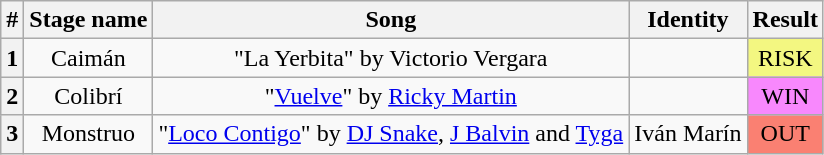<table class="wikitable plainrowheaders" style="text-align: center">
<tr>
<th>#</th>
<th>Stage name</th>
<th>Song</th>
<th>Identity</th>
<th>Result</th>
</tr>
<tr>
<th>1</th>
<td>Caimán</td>
<td>"La Yerbita" by Victorio Vergara</td>
<td></td>
<td bgcolor=#F3F781>RISK</td>
</tr>
<tr>
<th>2</th>
<td>Colibrí</td>
<td>"<a href='#'>Vuelve</a>" by <a href='#'>Ricky Martin</a></td>
<td></td>
<td bgcolor=#F888FD>WIN</td>
</tr>
<tr>
<th>3</th>
<td>Monstruo</td>
<td>"<a href='#'>Loco Contigo</a>" by <a href='#'>DJ Snake</a>, <a href='#'>J Balvin</a> and <a href='#'>Tyga</a></td>
<td>Iván Marín</td>
<td bgcolor=salmon>OUT</td>
</tr>
</table>
